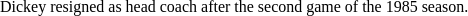<table cellspacing="0" style="width: 800px; background: ;">
<tr>
<td style="font-size: 8pt; padding: 4pt; line-height: 1.25em; color: black;"><br> Dickey resigned as head coach after the second game of the 1985 season.</td>
</tr>
</table>
